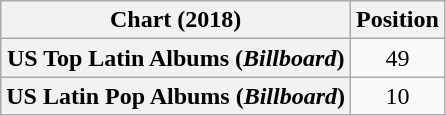<table class="wikitable sortable plainrowheaders" style="text-align:center">
<tr>
<th scope="col">Chart (2018)</th>
<th scope="col">Position</th>
</tr>
<tr>
<th scope="row">US Top Latin Albums (<em>Billboard</em>)</th>
<td>49</td>
</tr>
<tr>
<th scope="row">US Latin Pop Albums (<em>Billboard</em>)</th>
<td>10</td>
</tr>
</table>
